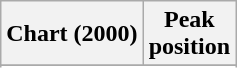<table class="wikitable sortable plainrowheaders" style="text-align:center">
<tr>
<th scope="col">Chart (2000)</th>
<th scope="col">Peak<br> position</th>
</tr>
<tr>
</tr>
<tr>
</tr>
<tr>
</tr>
</table>
